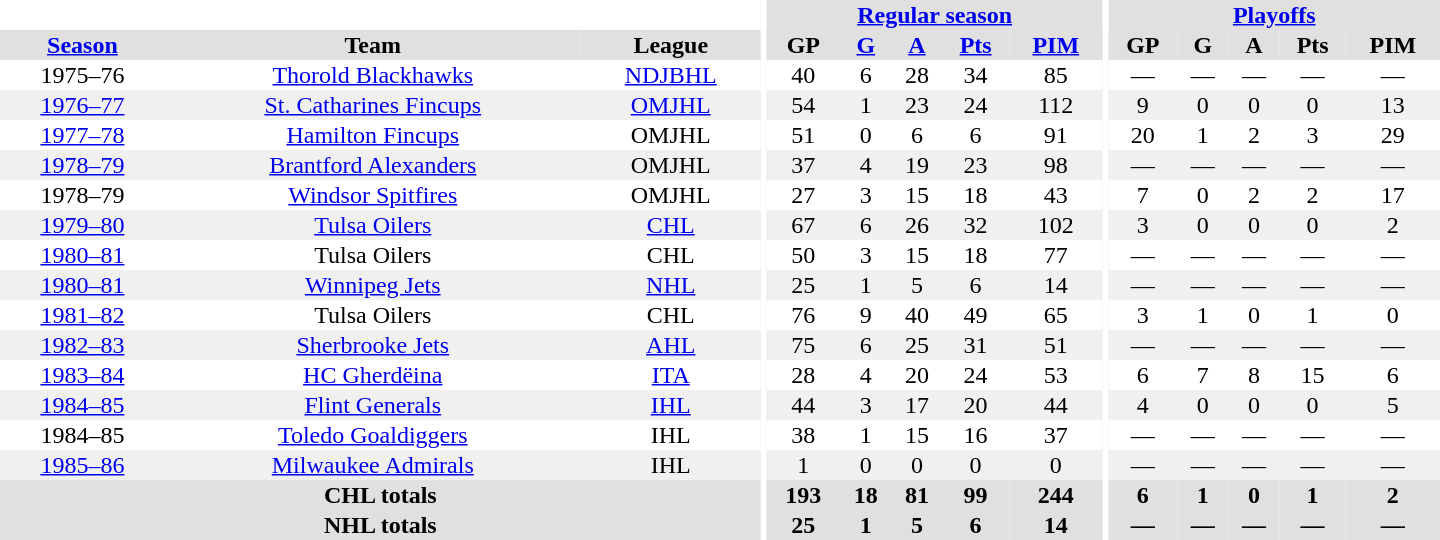<table border="0" cellpadding="1" cellspacing="0" style="text-align:center; width:60em">
<tr bgcolor="#e0e0e0">
<th colspan="3" bgcolor="#ffffff"></th>
<th rowspan="100" bgcolor="#ffffff"></th>
<th colspan="5"><a href='#'>Regular season</a></th>
<th rowspan="100" bgcolor="#ffffff"></th>
<th colspan="5"><a href='#'>Playoffs</a></th>
</tr>
<tr bgcolor="#e0e0e0">
<th><a href='#'>Season</a></th>
<th>Team</th>
<th>League</th>
<th>GP</th>
<th><a href='#'>G</a></th>
<th><a href='#'>A</a></th>
<th><a href='#'>Pts</a></th>
<th><a href='#'>PIM</a></th>
<th>GP</th>
<th>G</th>
<th>A</th>
<th>Pts</th>
<th>PIM</th>
</tr>
<tr>
<td>1975–76</td>
<td><a href='#'>Thorold Blackhawks</a></td>
<td><a href='#'>NDJBHL</a></td>
<td>40</td>
<td>6</td>
<td>28</td>
<td>34</td>
<td>85</td>
<td>—</td>
<td>—</td>
<td>—</td>
<td>—</td>
<td>—</td>
</tr>
<tr bgcolor="#f0f0f0">
<td><a href='#'>1976–77</a></td>
<td><a href='#'>St. Catharines Fincups</a></td>
<td><a href='#'>OMJHL</a></td>
<td>54</td>
<td>1</td>
<td>23</td>
<td>24</td>
<td>112</td>
<td>9</td>
<td>0</td>
<td>0</td>
<td>0</td>
<td>13</td>
</tr>
<tr>
<td><a href='#'>1977–78</a></td>
<td><a href='#'>Hamilton Fincups</a></td>
<td>OMJHL</td>
<td>51</td>
<td>0</td>
<td>6</td>
<td>6</td>
<td>91</td>
<td>20</td>
<td>1</td>
<td>2</td>
<td>3</td>
<td>29</td>
</tr>
<tr bgcolor="#f0f0f0">
<td><a href='#'>1978–79</a></td>
<td><a href='#'>Brantford Alexanders</a></td>
<td>OMJHL</td>
<td>37</td>
<td>4</td>
<td>19</td>
<td>23</td>
<td>98</td>
<td>—</td>
<td>—</td>
<td>—</td>
<td>—</td>
<td>—</td>
</tr>
<tr>
<td>1978–79</td>
<td><a href='#'>Windsor Spitfires</a></td>
<td>OMJHL</td>
<td>27</td>
<td>3</td>
<td>15</td>
<td>18</td>
<td>43</td>
<td>7</td>
<td>0</td>
<td>2</td>
<td>2</td>
<td>17</td>
</tr>
<tr bgcolor="#f0f0f0">
<td><a href='#'>1979–80</a></td>
<td><a href='#'>Tulsa Oilers</a></td>
<td><a href='#'>CHL</a></td>
<td>67</td>
<td>6</td>
<td>26</td>
<td>32</td>
<td>102</td>
<td>3</td>
<td>0</td>
<td>0</td>
<td>0</td>
<td>2</td>
</tr>
<tr>
<td><a href='#'>1980–81</a></td>
<td>Tulsa Oilers</td>
<td>CHL</td>
<td>50</td>
<td>3</td>
<td>15</td>
<td>18</td>
<td>77</td>
<td>—</td>
<td>—</td>
<td>—</td>
<td>—</td>
<td>—</td>
</tr>
<tr bgcolor="#f0f0f0">
<td><a href='#'>1980–81</a></td>
<td><a href='#'>Winnipeg Jets</a></td>
<td><a href='#'>NHL</a></td>
<td>25</td>
<td>1</td>
<td>5</td>
<td>6</td>
<td>14</td>
<td>—</td>
<td>—</td>
<td>—</td>
<td>—</td>
<td>—</td>
</tr>
<tr>
<td><a href='#'>1981–82</a></td>
<td>Tulsa Oilers</td>
<td>CHL</td>
<td>76</td>
<td>9</td>
<td>40</td>
<td>49</td>
<td>65</td>
<td>3</td>
<td>1</td>
<td>0</td>
<td>1</td>
<td>0</td>
</tr>
<tr bgcolor="#f0f0f0">
<td><a href='#'>1982–83</a></td>
<td><a href='#'>Sherbrooke Jets</a></td>
<td><a href='#'>AHL</a></td>
<td>75</td>
<td>6</td>
<td>25</td>
<td>31</td>
<td>51</td>
<td>—</td>
<td>—</td>
<td>—</td>
<td>—</td>
<td>—</td>
</tr>
<tr>
<td><a href='#'>1983–84</a></td>
<td><a href='#'>HC Gherdëina</a></td>
<td><a href='#'>ITA</a></td>
<td>28</td>
<td>4</td>
<td>20</td>
<td>24</td>
<td>53</td>
<td>6</td>
<td>7</td>
<td>8</td>
<td>15</td>
<td>6</td>
</tr>
<tr bgcolor="#f0f0f0">
<td><a href='#'>1984–85</a></td>
<td><a href='#'>Flint Generals</a></td>
<td><a href='#'>IHL</a></td>
<td>44</td>
<td>3</td>
<td>17</td>
<td>20</td>
<td>44</td>
<td>4</td>
<td>0</td>
<td>0</td>
<td>0</td>
<td>5</td>
</tr>
<tr>
<td>1984–85</td>
<td><a href='#'>Toledo Goaldiggers</a></td>
<td>IHL</td>
<td>38</td>
<td>1</td>
<td>15</td>
<td>16</td>
<td>37</td>
<td>—</td>
<td>—</td>
<td>—</td>
<td>—</td>
<td>—</td>
</tr>
<tr bgcolor="#f0f0f0">
<td><a href='#'>1985–86</a></td>
<td><a href='#'>Milwaukee Admirals</a></td>
<td>IHL</td>
<td>1</td>
<td>0</td>
<td>0</td>
<td>0</td>
<td>0</td>
<td>—</td>
<td>—</td>
<td>—</td>
<td>—</td>
<td>—</td>
</tr>
<tr bgcolor="#e0e0e0">
<th colspan="3">CHL totals</th>
<th>193</th>
<th>18</th>
<th>81</th>
<th>99</th>
<th>244</th>
<th>6</th>
<th>1</th>
<th>0</th>
<th>1</th>
<th>2</th>
</tr>
<tr bgcolor="#e0e0e0">
<th colspan="3">NHL totals</th>
<th>25</th>
<th>1</th>
<th>5</th>
<th>6</th>
<th>14</th>
<th>—</th>
<th>—</th>
<th>—</th>
<th>—</th>
<th>—</th>
</tr>
</table>
